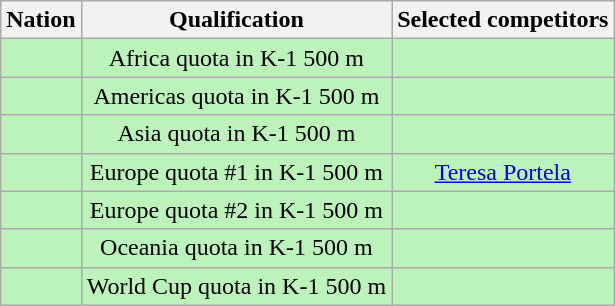<table class="wikitable" style="text-align:center">
<tr>
<th>Nation</th>
<th>Qualification</th>
<th>Selected competitors</th>
</tr>
<tr bgcolor=bbf3bb>
<td align="left"></td>
<td>Africa quota in K-1 500 m</td>
<td></td>
</tr>
<tr bgcolor=bbf3bb>
<td align="left"></td>
<td>Americas quota in K-1 500 m</td>
<td></td>
</tr>
<tr bgcolor=bbf3bb>
<td align="left"></td>
<td>Asia quota in K-1 500 m</td>
<td></td>
</tr>
<tr bgcolor=bbf3bb>
<td align="left"></td>
<td>Europe quota #1 in K-1 500 m</td>
<td><a href='#'>Teresa Portela</a></td>
</tr>
<tr bgcolor=bbf3bb>
<td align="left"></td>
<td>Europe quota #2 in K-1 500 m</td>
<td></td>
</tr>
<tr bgcolor=bbf3bb>
<td align="left"></td>
<td>Oceania quota in K-1 500 m</td>
<td></td>
</tr>
<tr bgcolor=bbf3bb>
<td align="left"></td>
<td>World Cup quota in K-1 500 m</td>
<td></td>
</tr>
</table>
